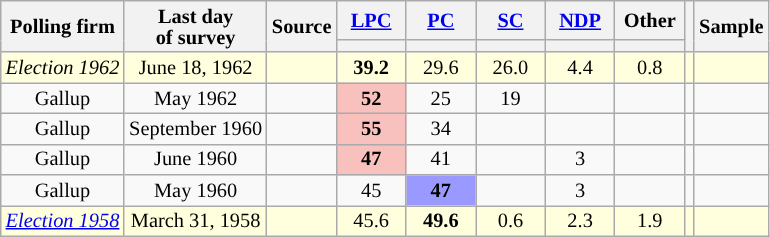<table class="wikitable sortable" style="text-align:center;font-size:85%;line-height:14px;" align="center">
<tr>
<th rowspan="2">Polling firm</th>
<th rowspan="2">Last day <br>of survey</th>
<th rowspan="2">Source</th>
<th class="unsortable" style="width:40px;"><a href='#'>LPC</a></th>
<th class="unsortable" style="width:40px;"><a href='#'>PC</a></th>
<th class="unsortable" style="width:40px;"><a href='#'>SC</a></th>
<th class="unsortable" style="width:40px;"><a href='#'>NDP</a></th>
<th class="unsortable" style="width:40px;">Other</th>
<th rowspan="2"></th>
<th rowspan="2">Sample</th>
</tr>
<tr style="line-height:5px;">
<th style="background:"></th>
<th style="background:"></th>
<th style="background:"></th>
<th style="background:"></th>
<th style="background:"></th>
</tr>
<tr>
<td style="background:#ffd;"><em>Election 1962</em></td>
<td style="background:#ffd;">June 18, 1962</td>
<td style="background:#ffd;"></td>
<td style="background:#ffd;"><strong>39.2</strong></td>
<td style="background:#ffd;">29.6</td>
<td style="background:#ffd;">26.0</td>
<td style="background:#ffd;">4.4</td>
<td style="background:#ffd;">0.8</td>
<td style="background:#ffd;"></td>
<td style="background:#ffd;"></td>
</tr>
<tr>
<td>Gallup</td>
<td>May 1962</td>
<td></td>
<td style='background:#F8C1BE'><strong>52</strong></td>
<td>25</td>
<td>19</td>
<td></td>
<td></td>
<td></td>
<td></td>
</tr>
<tr>
<td>Gallup</td>
<td>September 1960</td>
<td></td>
<td style='background:#F8C1BE'><strong>55</strong></td>
<td>34</td>
<td></td>
<td></td>
<td></td>
<td></td>
<td></td>
</tr>
<tr>
<td>Gallup</td>
<td>June 1960</td>
<td></td>
<td style='background:#F8C1BE'><strong>47</strong></td>
<td>41</td>
<td></td>
<td>3</td>
<td></td>
<td></td>
<td></td>
</tr>
<tr>
<td>Gallup</td>
<td>May 1960</td>
<td></td>
<td>45</td>
<td style='background:#9999FF'><strong>47</strong></td>
<td></td>
<td>3</td>
<td></td>
<td></td>
<td></td>
</tr>
<tr>
<td style="background:#ffd;"><em><a href='#'>Election 1958</a></em></td>
<td style="background:#ffd;">March 31, 1958</td>
<td style="background:#ffd;"></td>
<td style="background:#ffd;">45.6</td>
<td style="background:#ffd;"><strong>49.6</strong></td>
<td style="background:#ffd;">0.6</td>
<td style="background:#ffd;">2.3</td>
<td style="background:#ffd;">1.9</td>
<td style="background:#ffd;"></td>
<td style="background:#ffd;"></td>
</tr>
</table>
